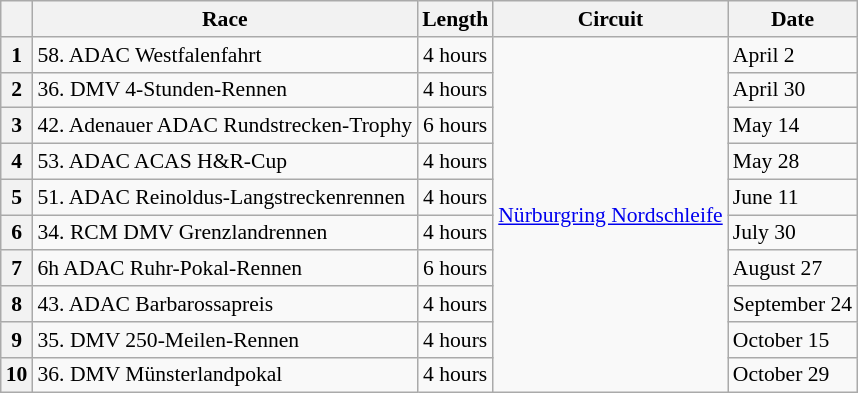<table class="wikitable" style="font-size: 90%;">
<tr>
<th></th>
<th>Race</th>
<th>Length</th>
<th>Circuit</th>
<th>Date</th>
</tr>
<tr>
<th>1</th>
<td>58. ADAC Westfalenfahrt</td>
<td align=center>4 hours</td>
<td rowspan=10> <a href='#'>Nürburgring Nordschleife</a></td>
<td>April 2</td>
</tr>
<tr>
<th>2</th>
<td>36. DMV 4-Stunden-Rennen</td>
<td align=center>4 hours</td>
<td>April 30</td>
</tr>
<tr>
<th>3</th>
<td>42. Adenauer ADAC Rundstrecken-Trophy</td>
<td align=center>6 hours</td>
<td>May 14</td>
</tr>
<tr>
<th>4</th>
<td>53. ADAC ACAS H&R-Cup</td>
<td align=center>4 hours</td>
<td>May 28</td>
</tr>
<tr>
<th>5</th>
<td>51. ADAC Reinoldus-Langstreckenrennen</td>
<td align=center>4 hours</td>
<td>June 11</td>
</tr>
<tr>
<th>6</th>
<td>34. RCM DMV Grenzlandrennen</td>
<td align=center>4 hours</td>
<td>July 30</td>
</tr>
<tr>
<th>7</th>
<td>6h ADAC Ruhr-Pokal-Rennen</td>
<td align=center>6 hours</td>
<td>August 27</td>
</tr>
<tr>
<th>8</th>
<td>43. ADAC Barbarossapreis</td>
<td align=center>4 hours</td>
<td>September 24</td>
</tr>
<tr>
<th>9</th>
<td>35. DMV 250-Meilen-Rennen</td>
<td align=center>4 hours</td>
<td>October 15</td>
</tr>
<tr>
<th>10</th>
<td>36. DMV Münsterlandpokal</td>
<td align=center>4 hours</td>
<td>October 29</td>
</tr>
</table>
